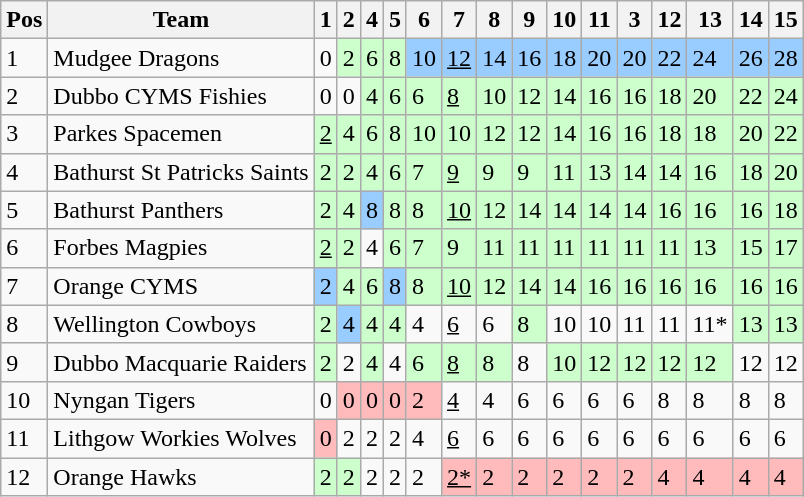<table class="wikitable">
<tr>
<th>Pos</th>
<th>Team</th>
<th>1</th>
<th>2</th>
<th>4</th>
<th>5</th>
<th>6</th>
<th>7</th>
<th>8</th>
<th>9</th>
<th>10</th>
<th>11</th>
<th>3</th>
<th>12</th>
<th>13</th>
<th>14</th>
<th>15</th>
</tr>
<tr>
<td>1</td>
<td> Mudgee Dragons</td>
<td>0</td>
<td style="background:#ccffcc;">2</td>
<td style="background:#ccffcc;">6</td>
<td style="background:#ccffcc;">8</td>
<td style="background:#99ccff;">10</td>
<td style="background:#99ccff;"><u>12</u></td>
<td style="background:#99ccff;">14</td>
<td style="background:#99ccff;">16</td>
<td style="background:#99ccff;">18</td>
<td style="background:#99ccff;">20</td>
<td style="background:#99ccff;">20</td>
<td style="background:#99ccff;">22</td>
<td style="background:#99ccff;">24</td>
<td style="background:#99ccff;">26</td>
<td style="background:#99ccff;">28</td>
</tr>
<tr>
<td>2</td>
<td> Dubbo CYMS Fishies</td>
<td>0</td>
<td>0</td>
<td style="background:#ccffcc;">4</td>
<td style="background:#ccffcc;">6</td>
<td style="background:#ccffcc;">6</td>
<td style="background:#ccffcc;"><u>8</u></td>
<td style="background:#ccffcc;">10</td>
<td style="background:#ccffcc;">12</td>
<td style="background:#ccffcc;">14</td>
<td style="background:#ccffcc;">16</td>
<td style="background:#ccffcc;">16</td>
<td style="background:#ccffcc;">18</td>
<td style="background:#ccffcc;">20</td>
<td style="background:#ccffcc;">22</td>
<td style="background:#ccffcc;">24</td>
</tr>
<tr>
<td>3</td>
<td> Parkes Spacemen</td>
<td style="background:#ccffcc;"><u>2</u></td>
<td style="background:#ccffcc;">4</td>
<td style="background:#ccffcc;">6</td>
<td style="background:#ccffcc;">8</td>
<td style="background:#ccffcc;">10</td>
<td style="background:#ccffcc;">10</td>
<td style="background:#ccffcc;">12</td>
<td style="background:#ccffcc;">12</td>
<td style="background:#ccffcc;">14</td>
<td style="background:#ccffcc;">16</td>
<td style="background:#ccffcc;">16</td>
<td style="background:#ccffcc;">18</td>
<td style="background:#ccffcc;">18</td>
<td style="background:#ccffcc;">20</td>
<td style="background:#ccffcc;">22</td>
</tr>
<tr>
<td>4</td>
<td> Bathurst St Patricks Saints</td>
<td style="background:#ccffcc;">2</td>
<td style="background:#ccffcc;">2</td>
<td style="background:#ccffcc;">4</td>
<td style="background:#ccffcc;">6</td>
<td style="background:#ccffcc;">7</td>
<td style="background:#ccffcc;"><u>9</u></td>
<td style="background:#ccffcc;">9</td>
<td style="background:#ccffcc;">9</td>
<td style="background:#ccffcc;">11</td>
<td style="background:#ccffcc;">13</td>
<td style="background:#ccffcc;">14</td>
<td style="background:#ccffcc;">14</td>
<td style="background:#ccffcc;">16</td>
<td style="background:#ccffcc;">18</td>
<td style="background:#ccffcc;">20</td>
</tr>
<tr>
<td>5</td>
<td> Bathurst Panthers</td>
<td style="background:#ccffcc;">2</td>
<td style="background:#ccffcc;">4</td>
<td style="background:#99ccff;">8</td>
<td style="background:#ccffcc;">8</td>
<td style="background:#ccffcc;">8</td>
<td style="background:#ccffcc;"><u>10</u></td>
<td style="background:#ccffcc;">12</td>
<td style="background:#ccffcc;">14</td>
<td style="background:#ccffcc;">14</td>
<td style="background:#ccffcc;">14</td>
<td style="background:#ccffcc;">14</td>
<td style="background:#ccffcc;">16</td>
<td style="background:#ccffcc;">16</td>
<td style="background:#ccffcc;">16</td>
<td style="background:#ccffcc;">18</td>
</tr>
<tr>
<td>6</td>
<td> Forbes Magpies</td>
<td style="background:#ccffcc;"><u>2</u></td>
<td style="background:#ccffcc;">2</td>
<td>4</td>
<td style="background:#ccffcc;">6</td>
<td style="background:#ccffcc;">7</td>
<td style="background:#ccffcc;">9</td>
<td style="background:#ccffcc;">11</td>
<td style="background:#ccffcc;">11</td>
<td style="background:#ccffcc;">11</td>
<td style="background:#ccffcc;">11</td>
<td style="background:#ccffcc;">11</td>
<td style="background:#ccffcc;">11</td>
<td style="background:#ccffcc;">13</td>
<td style="background:#ccffcc;">15</td>
<td style="background:#ccffcc;">17</td>
</tr>
<tr>
<td>7</td>
<td> Orange CYMS</td>
<td style="background:#99ccff;">2</td>
<td style="background:#ccffcc;">4</td>
<td style="background:#ccffcc;">6</td>
<td style="background:#99ccff;">8</td>
<td style="background:#ccffcc;">8</td>
<td style="background:#ccffcc;"><u>10</u></td>
<td style="background:#ccffcc;">12</td>
<td style="background:#ccffcc;">14</td>
<td style="background:#ccffcc;">14</td>
<td style="background:#ccffcc;">16</td>
<td style="background:#ccffcc;">16</td>
<td style="background:#ccffcc;">16</td>
<td style="background:#ccffcc;">16</td>
<td style="background:#ccffcc;">16</td>
<td style="background:#ccffcc;">16</td>
</tr>
<tr>
<td>8</td>
<td> Wellington Cowboys</td>
<td style="background:#ccffcc;">2</td>
<td style="background:#99ccff;">4</td>
<td style="background:#ccffcc;">4</td>
<td style="background:#ccffcc;">4</td>
<td>4</td>
<td><u>6</u></td>
<td>6</td>
<td style="background:#ccffcc;">8</td>
<td>10</td>
<td>10</td>
<td>11</td>
<td>11</td>
<td>11*</td>
<td style="background:#ccffcc;">13</td>
<td style="background:#ccffcc;">13</td>
</tr>
<tr>
<td>9</td>
<td> Dubbo Macquarie Raiders</td>
<td style="background:#ccffcc;">2</td>
<td>2</td>
<td style="background:#ccffcc;">4</td>
<td>4</td>
<td style="background:#ccffcc;">6</td>
<td style="background:#ccffcc;"><u>8</u></td>
<td style="background:#ccffcc;">8</td>
<td>8</td>
<td style="background:#ccffcc;">10</td>
<td style="background:#ccffcc;">12</td>
<td style="background:#ccffcc;">12</td>
<td style="background:#ccffcc;">12</td>
<td style="background:#ccffcc;">12</td>
<td>12</td>
<td>12</td>
</tr>
<tr>
<td>10</td>
<td> Nyngan Tigers</td>
<td>0</td>
<td style="background:#ffbbbb;">0</td>
<td style="background:#ffbbbb;">0</td>
<td style="background:#ffbbbb;">0</td>
<td style="background:#ffbbbb;">2</td>
<td><u>4</u></td>
<td>4</td>
<td>6</td>
<td>6</td>
<td>6</td>
<td>6</td>
<td>8</td>
<td>8</td>
<td>8</td>
<td>8</td>
</tr>
<tr>
<td>11</td>
<td> Lithgow Workies Wolves</td>
<td style="background:#ffbbbb;">0</td>
<td>2</td>
<td>2</td>
<td>2</td>
<td>4</td>
<td><u>6</u></td>
<td>6</td>
<td>6</td>
<td>6</td>
<td>6</td>
<td>6</td>
<td>6</td>
<td>6</td>
<td>6</td>
<td>6</td>
</tr>
<tr>
<td>12</td>
<td> Orange Hawks</td>
<td style="background:#ccffcc;">2</td>
<td style="background:#ccffcc;">2</td>
<td>2</td>
<td>2</td>
<td>2</td>
<td style="background:#ffbbbb;"><u>2*</u></td>
<td style="background:#ffbbbb;">2</td>
<td style="background:#ffbbbb;">2</td>
<td style="background:#ffbbbb;">2</td>
<td style="background:#ffbbbb;">2</td>
<td style="background:#ffbbbb;">2</td>
<td style="background:#ffbbbb;">4</td>
<td style="background:#ffbbbb;">4</td>
<td style="background:#ffbbbb;">4</td>
<td style="background:#ffbbbb;">4</td>
</tr>
</table>
